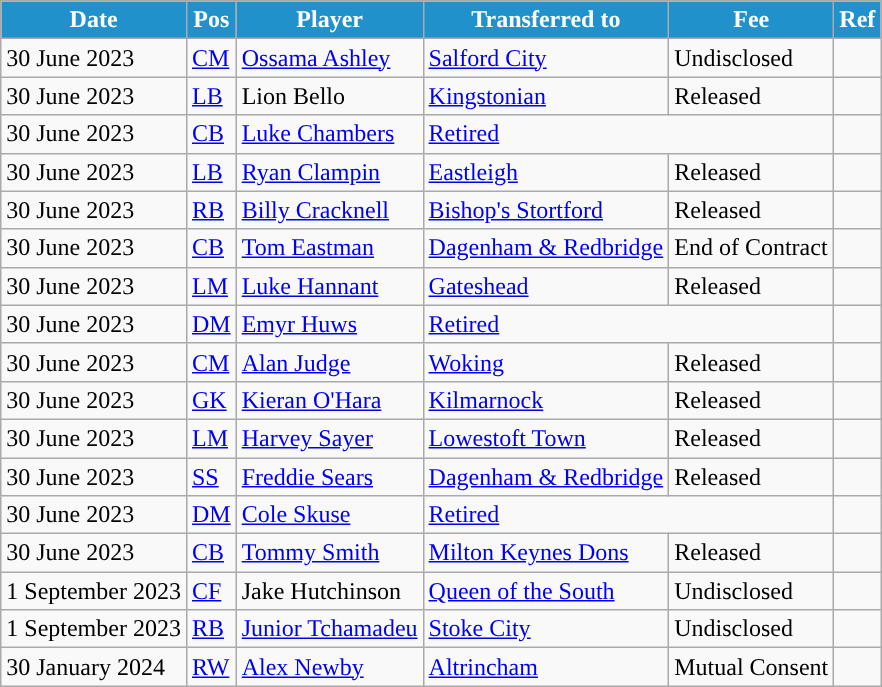<table class="wikitable plainrowheaders sortable">
<tr>
<th style="background:#2191CC; color:#FFFFFF; ">Date</th>
<th style="background:#2191CC; color:#FFFFFF; ">Pos</th>
<th style="background:#2191CC; color:#FFFFFF; ">Player</th>
<th style="background:#2191CC; color:#FFFFFF; ">Transferred to</th>
<th style="background:#2191CC; color:#FFFFFF; ">Fee</th>
<th style="background:#2191CC; color:#FFFFFF; ">Ref</th>
</tr>
<tr>
<td>30 June 2023</td>
<td><a href='#'>CM</a></td>
<td> <a href='#'>Ossama Ashley</a></td>
<td> <a href='#'>Salford City</a></td>
<td>Undisclosed</td>
<td></td>
</tr>
<tr>
<td>30 June 2023</td>
<td><a href='#'>LB</a></td>
<td> Lion Bello</td>
<td> <a href='#'>Kingstonian</a></td>
<td>Released</td>
<td></td>
</tr>
<tr>
<td>30 June 2023</td>
<td><a href='#'>CB</a></td>
<td> <a href='#'>Luke Chambers</a></td>
<td colspan="2"><a href='#'>Retired</a></td>
<td></td>
</tr>
<tr>
<td>30 June 2023</td>
<td><a href='#'>LB</a></td>
<td> <a href='#'>Ryan Clampin</a></td>
<td> <a href='#'>Eastleigh</a></td>
<td>Released</td>
<td></td>
</tr>
<tr>
<td>30 June 2023</td>
<td><a href='#'>RB</a></td>
<td> <a href='#'>Billy Cracknell</a></td>
<td> <a href='#'>Bishop's Stortford</a></td>
<td>Released</td>
<td></td>
</tr>
<tr>
<td>30 June 2023</td>
<td><a href='#'>CB</a></td>
<td> <a href='#'>Tom Eastman</a></td>
<td> <a href='#'>Dagenham & Redbridge</a></td>
<td>End of Contract</td>
<td></td>
</tr>
<tr>
<td>30 June 2023</td>
<td><a href='#'>LM</a></td>
<td> <a href='#'>Luke Hannant</a></td>
<td> <a href='#'>Gateshead</a></td>
<td>Released</td>
<td></td>
</tr>
<tr>
<td>30 June 2023</td>
<td><a href='#'>DM</a></td>
<td> <a href='#'>Emyr Huws</a></td>
<td colspan="2"><a href='#'>Retired</a></td>
<td></td>
</tr>
<tr>
<td>30 June 2023</td>
<td><a href='#'>CM</a></td>
<td> <a href='#'>Alan Judge</a></td>
<td> <a href='#'>Woking</a></td>
<td>Released</td>
<td></td>
</tr>
<tr>
<td>30 June 2023</td>
<td><a href='#'>GK</a></td>
<td> <a href='#'>Kieran O'Hara</a></td>
<td> <a href='#'>Kilmarnock</a></td>
<td>Released</td>
<td></td>
</tr>
<tr>
<td>30 June 2023</td>
<td><a href='#'>LM</a></td>
<td> <a href='#'>Harvey Sayer</a></td>
<td> <a href='#'>Lowestoft Town</a></td>
<td>Released</td>
<td></td>
</tr>
<tr>
<td>30 June 2023</td>
<td><a href='#'>SS</a></td>
<td> <a href='#'>Freddie Sears</a></td>
<td> <a href='#'>Dagenham & Redbridge</a></td>
<td>Released</td>
<td></td>
</tr>
<tr>
<td>30 June 2023</td>
<td><a href='#'>DM</a></td>
<td> <a href='#'>Cole Skuse</a></td>
<td colspan="2"><a href='#'>Retired</a></td>
<td></td>
</tr>
<tr>
<td>30 June 2023</td>
<td><a href='#'>CB</a></td>
<td> <a href='#'>Tommy Smith</a></td>
<td> <a href='#'>Milton Keynes Dons</a></td>
<td>Released</td>
<td></td>
</tr>
<tr>
<td>1 September 2023</td>
<td><a href='#'>CF</a></td>
<td> Jake Hutchinson</td>
<td> <a href='#'>Queen of the South</a></td>
<td>Undisclosed</td>
<td></td>
</tr>
<tr>
<td>1 September 2023</td>
<td><a href='#'>RB</a></td>
<td> <a href='#'>Junior Tchamadeu</a></td>
<td> <a href='#'>Stoke City</a></td>
<td>Undisclosed</td>
<td></td>
</tr>
<tr>
<td>30 January 2024</td>
<td><a href='#'>RW</a></td>
<td> <a href='#'>Alex Newby</a></td>
<td> <a href='#'>Altrincham</a></td>
<td>Mutual Consent</td>
<td></td>
</tr>
</table>
